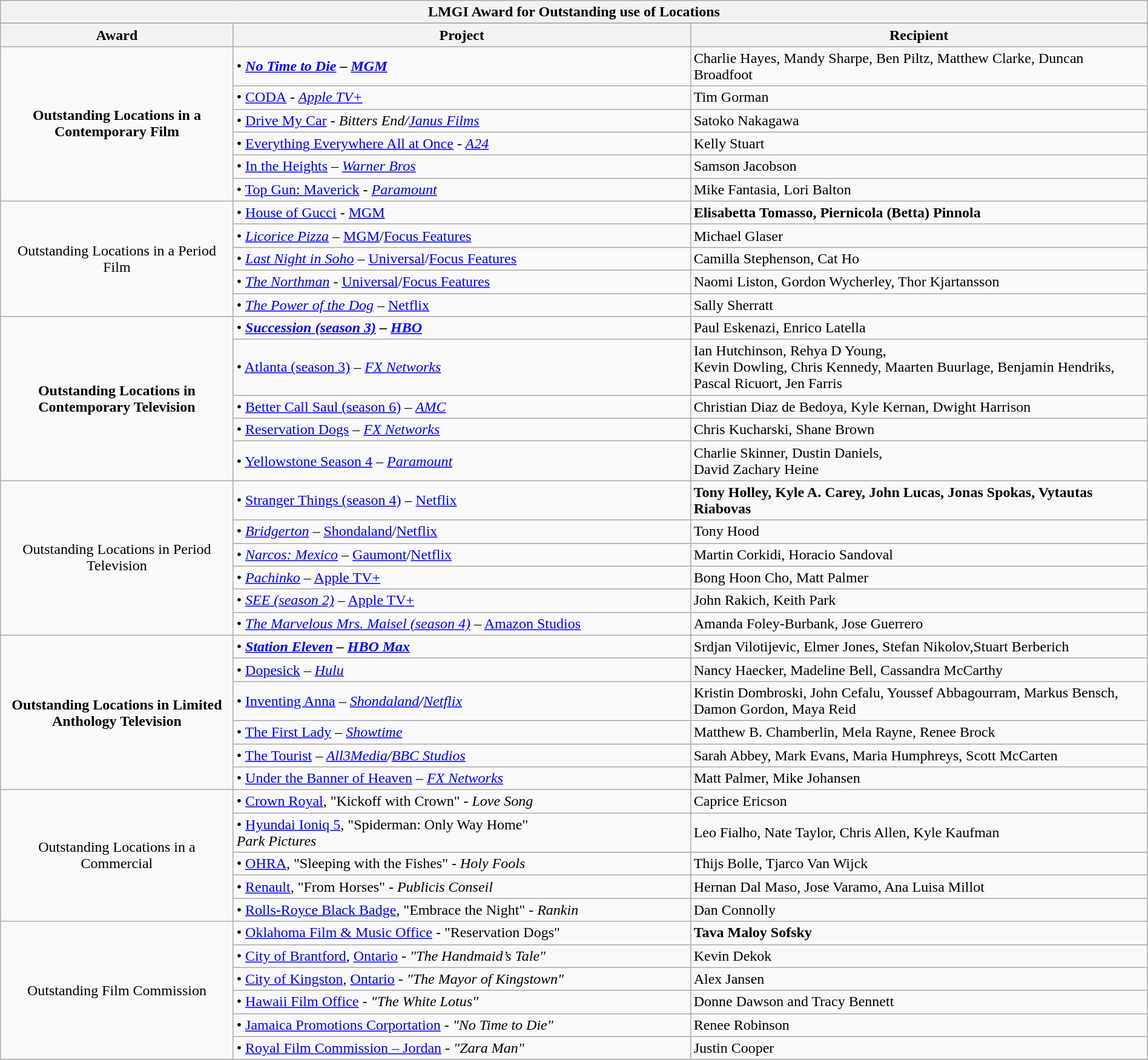<table class=wikitable width="100%">
<tr>
<th colspan="3">LMGI Award for Outstanding use of Locations</th>
</tr>
<tr>
</tr>
<tr>
<th width="200"><strong>Award</strong></th>
<th width="400"><strong>Project</strong></th>
<th width="400"><strong>Recipient</strong></th>
</tr>
<tr>
<td rowspan="6" style="text-align:center;"><strong>Outstanding Locations in a Contemporary Film</strong></td>
<td>• <strong><em><a href='#'>No Time to Die</a><em> – <a href='#'>MGM</a><strong></td>
<td></strong>Charlie Hayes, Mandy Sharpe, Ben Piltz, Matthew Clarke, Duncan Broadfoot<strong></td>
</tr>
<tr>
<td>• </em><a href='#'>CODA</a><em> - <a href='#'>Apple TV+</a></td>
<td>Tim Gorman</td>
</tr>
<tr>
<td>• </em><a href='#'>Drive My Car</a><em> - Bitters End/<a href='#'>Janus Films</a></td>
<td>Satoko Nakagawa</td>
</tr>
<tr>
<td>• </em><a href='#'>Everything Everywhere All at Once</a><em> - <a href='#'>A24</a></td>
<td>Kelly Stuart</td>
</tr>
<tr>
<td>• </em><a href='#'>In the Heights</a><em> – <a href='#'>Warner Bros</a></td>
<td>Samson Jacobson</td>
</tr>
<tr>
<td>• </em><a href='#'>Top Gun: Maverick</a><em> - <a href='#'>Paramount</a></td>
<td>Mike Fantasia, Lori Balton</td>
</tr>
<tr>
<td rowspan="5" style="text-align:center;"></strong>Outstanding Locations in a Period Film<strong></td>
<td>• </em></strong><a href='#'>House of Gucci</a></em> - <a href='#'>MGM</a></strong></td>
<td><strong>Elisabetta Tomasso, Piernicola (Betta) Pinnola</strong></td>
</tr>
<tr>
<td>• <em><a href='#'>Licorice Pizza</a></em> – <a href='#'>MGM</a>/<a href='#'>Focus Features</a></td>
<td>Michael Glaser</td>
</tr>
<tr>
<td>• <em><a href='#'>Last Night in Soho</a></em> – <a href='#'>Universal</a>/<a href='#'>Focus Features</a></td>
<td>Camilla Stephenson, Cat Ho</td>
</tr>
<tr>
<td>• <em><a href='#'>The Northman</a></em> - <a href='#'>Universal</a>/<a href='#'>Focus Features</a></td>
<td>Naomi Liston, Gordon Wycherley, Thor Kjartansson</td>
</tr>
<tr>
<td>• <em><a href='#'>The Power of the Dog</a></em> – <a href='#'>Netflix</a></td>
<td>Sally Sherratt</td>
</tr>
<tr>
<td rowspan="5" style="text-align:center;"><strong>Outstanding Locations in Contemporary Television</strong></td>
<td>• <strong><em><a href='#'>Succession (season 3)</a><em> – <a href='#'>HBO</a><strong></td>
<td></strong>Paul Eskenazi, Enrico Latella<strong></td>
</tr>
<tr>
<td>• </em><a href='#'>Atlanta (season 3)</a><em> – <a href='#'>FX Networks</a></td>
<td>Ian Hutchinson, Rehya D Young,<br>Kevin Dowling, Chris Kennedy, Maarten Buurlage, Benjamin Hendriks, Pascal Ricuort, Jen Farris</td>
</tr>
<tr>
<td>• </em><a href='#'>Better Call Saul (season 6)</a><em> – <a href='#'>AMC</a></td>
<td>Christian Diaz de Bedoya, Kyle Kernan, Dwight Harrison</td>
</tr>
<tr>
<td>• </em><a href='#'>Reservation Dogs</a><em> – <a href='#'>FX Networks</a></td>
<td>Chris Kucharski, Shane Brown</td>
</tr>
<tr>
<td>• </em><a href='#'>Yellowstone Season 4</a><em> – <a href='#'>Paramount</a></td>
<td>Charlie Skinner, Dustin Daniels,<br>David Zachary Heine</td>
</tr>
<tr>
<td rowspan="6" style="text-align:center;"></strong>Outstanding Locations in Period Television<strong></td>
<td>• </em></strong><a href='#'>Stranger Things (season 4)</a></em> – <a href='#'>Netflix</a></strong></td>
<td><strong>Tony Holley, Kyle A. Carey, John Lucas, Jonas Spokas, Vytautas Riabovas</strong></td>
</tr>
<tr>
<td>• <em><a href='#'>Bridgerton</a></em> – <a href='#'>Shondaland</a>/<a href='#'>Netflix</a></td>
<td>Tony Hood</td>
</tr>
<tr>
<td>• <em><a href='#'>Narcos: Mexico</a></em> – <a href='#'>Gaumont</a>/<a href='#'>Netflix</a></td>
<td>Martin Corkidi, Horacio Sandoval</td>
</tr>
<tr>
<td>• <em><a href='#'>Pachinko</a></em> – <a href='#'>Apple TV+</a></td>
<td>Bong Hoon Cho, Matt Palmer</td>
</tr>
<tr>
<td>• <em><a href='#'>SEE (season 2)</a></em> – <a href='#'>Apple TV+</a></td>
<td>John Rakich, Keith Park</td>
</tr>
<tr>
<td>• <em><a href='#'>The Marvelous Mrs. Maisel (season 4)</a></em> – <a href='#'>Amazon Studios</a></td>
<td>Amanda Foley-Burbank, Jose Guerrero</td>
</tr>
<tr>
<td rowspan="6" style="text-align:center;"><strong>Outstanding Locations in Limited Anthology Television</strong></td>
<td>• <strong><em><a href='#'>Station Eleven</a><em> – <a href='#'>HBO Max</a><strong></td>
<td></strong>Srdjan Vilotijevic, Elmer Jones, Stefan Nikolov,Stuart Berberich<strong></td>
</tr>
<tr>
<td>• </em><a href='#'>Dopesick</a><em> – <a href='#'>Hulu</a></td>
<td>Nancy Haecker, Madeline Bell, Cassandra McCarthy</td>
</tr>
<tr>
<td>• </em><a href='#'>Inventing Anna</a><em> – <a href='#'>Shondaland</a>/<a href='#'>Netflix</a></td>
<td>Kristin Dombroski, John Cefalu, Youssef Abbagourram, Markus Bensch, Damon Gordon, Maya Reid</td>
</tr>
<tr>
<td>• </em><a href='#'>The First Lady</a><em> – <a href='#'>Showtime</a></td>
<td>Matthew B. Chamberlin, Mela Rayne, Renee Brock</td>
</tr>
<tr>
<td>• </em><a href='#'>The Tourist</a><em> – <a href='#'>All3Media</a>/<a href='#'>BBC Studios</a></td>
<td>Sarah Abbey, Mark Evans, Maria Humphreys, Scott McCarten</td>
</tr>
<tr>
<td>• </em><a href='#'>Under the Banner of Heaven</a><em> – <a href='#'>FX Networks</a></td>
<td>Matt Palmer, Mike Johansen</td>
</tr>
<tr>
<td rowspan="5" style="text-align:center;"></strong>Outstanding Locations in a Commercial<strong></td>
<td>• </strong><a href='#'>Crown Royal</a>, </em>"Kickoff with Crown"<em> - Love Song<strong></td>
<td></strong>Caprice Ericson<strong></td>
</tr>
<tr>
<td>• <a href='#'>Hyundai Ioniq 5</a>, </em>"Spiderman: Only Way Home"<em><br>Park Pictures</td>
<td>Leo Fialho, Nate Taylor, Chris Allen, Kyle Kaufman</td>
</tr>
<tr>
<td>• <a href='#'>OHRA</a>, </em>"Sleeping with the Fishes"<em> - Holy Fools</td>
<td>Thijs Bolle, Tjarco Van Wijck</td>
</tr>
<tr>
<td>• <a href='#'>Renault</a>, </em>"From Horses"<em> - Publicis Conseil</td>
<td>Hernan Dal Maso, Jose Varamo, Ana Luisa Millot</td>
</tr>
<tr>
<td>• <a href='#'>Rolls-Royce Black Badge</a>, </em>"Embrace the Night"<em> - Rankin</td>
<td>Dan Connolly</td>
</tr>
<tr>
<td rowspan="6" style="text-align:center;"></strong>Outstanding Film Commission<strong></td>
<td>• </strong><a href='#'>Oklahoma Film & Music Office</a> - </em>"Reservation Dogs"</em></strong></td>
<td><strong>Tava Maloy Sofsky</strong></td>
</tr>
<tr>
<td>• <a href='#'>City of Brantford</a>, <a href='#'>Ontario</a> - <em>"The Handmaid’s Tale"</em></td>
<td>Kevin Dekok</td>
</tr>
<tr>
<td>• <a href='#'>City of Kingston</a>, <a href='#'>Ontario</a> - <em>"The Mayor of Kingstown"</em></td>
<td>Alex Jansen</td>
</tr>
<tr>
<td>• <a href='#'>Hawaii Film Office</a> - <em>"The White Lotus"</em></td>
<td>Donne Dawson and Tracy Bennett</td>
</tr>
<tr>
<td>• <a href='#'>Jamaica Promotions Corportation</a> - <em>"No Time to Die"</em></td>
<td>Renee Robinson</td>
</tr>
<tr>
<td>• <a href='#'>Royal Film Commission – Jordan</a> - <em>"Zara Man"</em></td>
<td>Justin Cooper</td>
</tr>
<tr>
</tr>
</table>
